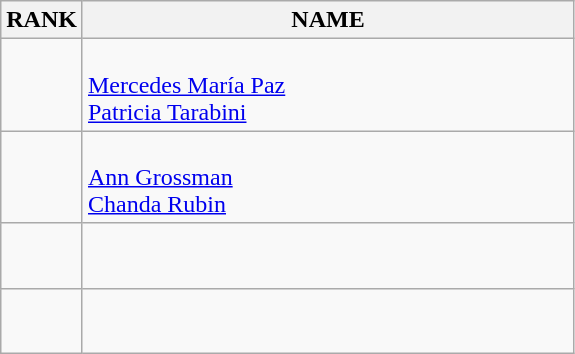<table class="wikitable">
<tr>
<th>RANK</th>
<th style="width: 20em">NAME</th>
</tr>
<tr>
<td align="center"></td>
<td><strong></strong><br><a href='#'>Mercedes María Paz</a><br><a href='#'>Patricia Tarabini</a></td>
</tr>
<tr>
<td align="center"></td>
<td><strong></strong><br><a href='#'>Ann Grossman</a><br><a href='#'>Chanda Rubin</a></td>
</tr>
<tr>
<td align="center"></td>
<td><strong></strong><br><br></td>
</tr>
<tr>
<td align="center"></td>
<td><strong></strong><br><br></td>
</tr>
</table>
